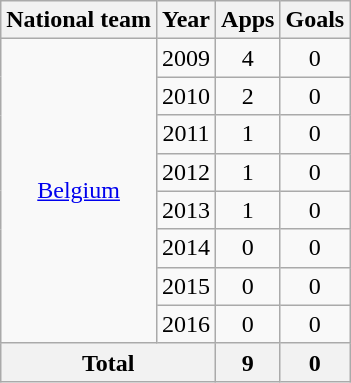<table class="wikitable" style="text-align: center;">
<tr>
<th>National team</th>
<th>Year</th>
<th>Apps</th>
<th>Goals</th>
</tr>
<tr>
<td rowspan="8"><a href='#'>Belgium</a></td>
<td>2009</td>
<td>4</td>
<td>0</td>
</tr>
<tr>
<td>2010</td>
<td>2</td>
<td>0</td>
</tr>
<tr>
<td>2011</td>
<td>1</td>
<td>0</td>
</tr>
<tr>
<td>2012</td>
<td>1</td>
<td>0</td>
</tr>
<tr>
<td>2013</td>
<td>1</td>
<td>0</td>
</tr>
<tr>
<td>2014</td>
<td>0</td>
<td>0</td>
</tr>
<tr>
<td>2015</td>
<td>0</td>
<td>0</td>
</tr>
<tr>
<td>2016</td>
<td>0</td>
<td>0</td>
</tr>
<tr>
<th colspan="2">Total</th>
<th>9</th>
<th>0</th>
</tr>
</table>
